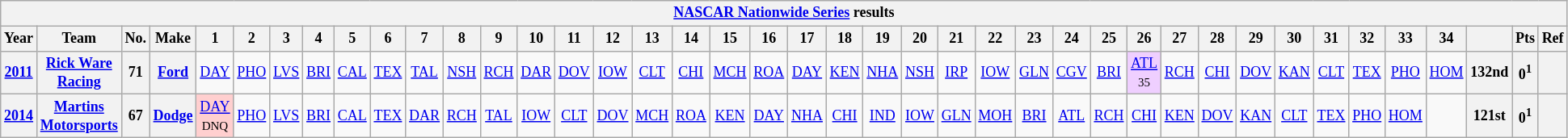<table class="wikitable" style="text-align:center; font-size:75%">
<tr>
<th colspan=42><a href='#'>NASCAR Nationwide Series</a> results</th>
</tr>
<tr>
<th>Year</th>
<th>Team</th>
<th>No.</th>
<th>Make</th>
<th>1</th>
<th>2</th>
<th>3</th>
<th>4</th>
<th>5</th>
<th>6</th>
<th>7</th>
<th>8</th>
<th>9</th>
<th>10</th>
<th>11</th>
<th>12</th>
<th>13</th>
<th>14</th>
<th>15</th>
<th>16</th>
<th>17</th>
<th>18</th>
<th>19</th>
<th>20</th>
<th>21</th>
<th>22</th>
<th>23</th>
<th>24</th>
<th>25</th>
<th>26</th>
<th>27</th>
<th>28</th>
<th>29</th>
<th>30</th>
<th>31</th>
<th>32</th>
<th>33</th>
<th>34</th>
<th></th>
<th>Pts</th>
<th>Ref</th>
</tr>
<tr>
<th><a href='#'>2011</a></th>
<th><a href='#'>Rick Ware Racing</a></th>
<th>71</th>
<th><a href='#'>Ford</a></th>
<td><a href='#'>DAY</a></td>
<td><a href='#'>PHO</a></td>
<td><a href='#'>LVS</a></td>
<td><a href='#'>BRI</a></td>
<td><a href='#'>CAL</a></td>
<td><a href='#'>TEX</a></td>
<td><a href='#'>TAL</a></td>
<td><a href='#'>NSH</a></td>
<td><a href='#'>RCH</a></td>
<td><a href='#'>DAR</a></td>
<td><a href='#'>DOV</a></td>
<td><a href='#'>IOW</a></td>
<td><a href='#'>CLT</a></td>
<td><a href='#'>CHI</a></td>
<td><a href='#'>MCH</a></td>
<td><a href='#'>ROA</a></td>
<td><a href='#'>DAY</a></td>
<td><a href='#'>KEN</a></td>
<td><a href='#'>NHA</a></td>
<td><a href='#'>NSH</a></td>
<td><a href='#'>IRP</a></td>
<td><a href='#'>IOW</a></td>
<td><a href='#'>GLN</a></td>
<td><a href='#'>CGV</a></td>
<td><a href='#'>BRI</a></td>
<td style="background:#EFCFFF;"><a href='#'>ATL</a><br><small>35</small></td>
<td><a href='#'>RCH</a></td>
<td><a href='#'>CHI</a></td>
<td><a href='#'>DOV</a></td>
<td><a href='#'>KAN</a></td>
<td><a href='#'>CLT</a></td>
<td><a href='#'>TEX</a></td>
<td><a href='#'>PHO</a></td>
<td><a href='#'>HOM</a></td>
<th>132nd</th>
<th>0<sup>1</sup></th>
<th></th>
</tr>
<tr>
<th><a href='#'>2014</a></th>
<th><a href='#'>Martins Motorsports</a></th>
<th>67</th>
<th><a href='#'>Dodge</a></th>
<td style="background:#FFCFCF;"><a href='#'>DAY</a><br><small>DNQ</small></td>
<td><a href='#'>PHO</a></td>
<td><a href='#'>LVS</a></td>
<td><a href='#'>BRI</a></td>
<td><a href='#'>CAL</a></td>
<td><a href='#'>TEX</a></td>
<td><a href='#'>DAR</a></td>
<td><a href='#'>RCH</a></td>
<td><a href='#'>TAL</a></td>
<td><a href='#'>IOW</a></td>
<td><a href='#'>CLT</a></td>
<td><a href='#'>DOV</a></td>
<td><a href='#'>MCH</a></td>
<td><a href='#'>ROA</a></td>
<td><a href='#'>KEN</a></td>
<td><a href='#'>DAY</a></td>
<td><a href='#'>NHA</a></td>
<td><a href='#'>CHI</a></td>
<td><a href='#'>IND</a></td>
<td><a href='#'>IOW</a></td>
<td><a href='#'>GLN</a></td>
<td><a href='#'>MOH</a></td>
<td><a href='#'>BRI</a></td>
<td><a href='#'>ATL</a></td>
<td><a href='#'>RCH</a></td>
<td><a href='#'>CHI</a></td>
<td><a href='#'>KEN</a></td>
<td><a href='#'>DOV</a></td>
<td><a href='#'>KAN</a></td>
<td><a href='#'>CLT</a></td>
<td><a href='#'>TEX</a></td>
<td><a href='#'>PHO</a></td>
<td><a href='#'>HOM</a></td>
<td></td>
<th>121st</th>
<th>0<sup>1</sup></th>
<th></th>
</tr>
</table>
